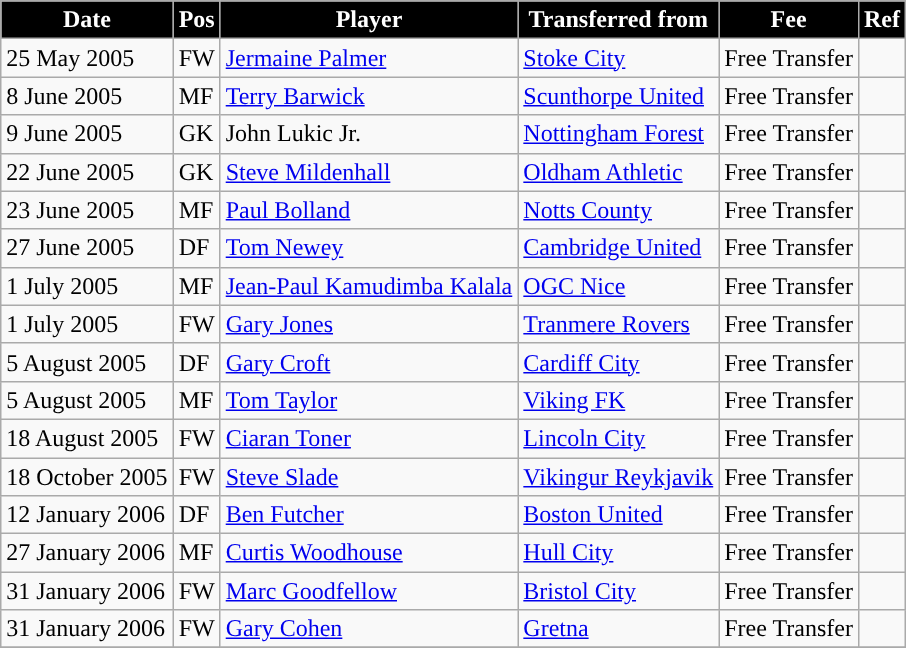<table class="wikitable plainrowheaders sortable">
<tr>
<th style="background:#000000; color:#FFFFFF; ">Date</th>
<th style="background:#000000; color:#FFFFff; ">Pos</th>
<th style="background:#000000; color:#FFFFff; ">Player</th>
<th style="background:#000000; color:#FFFFff; ">Transferred from</th>
<th style="background:#000000; color:#FFFFff; ">Fee</th>
<th style="background:#000000; color:#FFFFff; ">Ref</th>
</tr>
<tr>
<td>25 May 2005</td>
<td>FW</td>
<td> <a href='#'>Jermaine Palmer</a></td>
<td> <a href='#'>Stoke City</a></td>
<td>Free Transfer</td>
<td></td>
</tr>
<tr>
<td>8 June 2005</td>
<td>MF</td>
<td> <a href='#'>Terry Barwick</a></td>
<td> <a href='#'>Scunthorpe United</a></td>
<td>Free Transfer</td>
<td></td>
</tr>
<tr>
<td>9 June 2005</td>
<td>GK</td>
<td> John Lukic Jr.</td>
<td> <a href='#'>Nottingham Forest</a></td>
<td>Free Transfer</td>
<td></td>
</tr>
<tr>
<td>22 June 2005</td>
<td>GK</td>
<td> <a href='#'>Steve Mildenhall</a></td>
<td> <a href='#'>Oldham Athletic</a></td>
<td>Free Transfer</td>
<td></td>
</tr>
<tr>
<td>23 June 2005</td>
<td>MF</td>
<td> <a href='#'>Paul Bolland</a></td>
<td> <a href='#'>Notts County</a></td>
<td>Free Transfer</td>
<td></td>
</tr>
<tr>
<td>27 June 2005</td>
<td>DF</td>
<td> <a href='#'>Tom Newey</a></td>
<td> <a href='#'>Cambridge United</a></td>
<td>Free Transfer</td>
<td></td>
</tr>
<tr>
<td>1 July 2005</td>
<td>MF</td>
<td> <a href='#'>Jean-Paul Kamudimba Kalala</a></td>
<td> <a href='#'>OGC Nice</a></td>
<td>Free Transfer</td>
<td></td>
</tr>
<tr>
<td>1 July 2005</td>
<td>FW</td>
<td> <a href='#'>Gary Jones</a></td>
<td> <a href='#'>Tranmere Rovers</a></td>
<td>Free Transfer</td>
<td></td>
</tr>
<tr>
<td>5 August 2005</td>
<td>DF</td>
<td> <a href='#'>Gary Croft</a></td>
<td> <a href='#'>Cardiff City</a></td>
<td>Free Transfer</td>
<td></td>
</tr>
<tr>
<td>5 August 2005</td>
<td>MF</td>
<td> <a href='#'>Tom Taylor</a></td>
<td> <a href='#'>Viking FK</a></td>
<td>Free Transfer</td>
<td></td>
</tr>
<tr>
<td>18 August 2005</td>
<td>FW</td>
<td> <a href='#'>Ciaran Toner</a></td>
<td> <a href='#'>Lincoln City</a></td>
<td>Free Transfer</td>
<td></td>
</tr>
<tr>
<td>18 October 2005</td>
<td>FW</td>
<td> <a href='#'>Steve Slade</a></td>
<td> <a href='#'>Vikingur Reykjavik</a></td>
<td>Free Transfer</td>
<td></td>
</tr>
<tr>
<td>12 January 2006</td>
<td>DF</td>
<td> <a href='#'>Ben Futcher</a></td>
<td> <a href='#'>Boston United</a></td>
<td>Free Transfer</td>
<td></td>
</tr>
<tr>
<td>27 January 2006</td>
<td>MF</td>
<td> <a href='#'>Curtis Woodhouse</a></td>
<td> <a href='#'>Hull City</a></td>
<td>Free Transfer</td>
<td></td>
</tr>
<tr>
<td>31 January 2006</td>
<td>FW</td>
<td> <a href='#'>Marc Goodfellow</a></td>
<td> <a href='#'>Bristol City</a></td>
<td>Free Transfer</td>
<td></td>
</tr>
<tr>
<td>31 January 2006</td>
<td>FW</td>
<td> <a href='#'>Gary Cohen</a></td>
<td> <a href='#'>Gretna</a></td>
<td>Free Transfer</td>
<td></td>
</tr>
<tr>
</tr>
</table>
